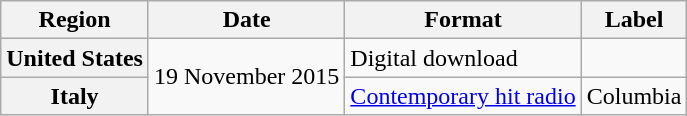<table class="wikitable plainrowheaders">
<tr>
<th scope="col">Region</th>
<th scope="col">Date</th>
<th scope="col">Format</th>
<th scope="col">Label</th>
</tr>
<tr>
<th scope="row">United States</th>
<td rowspan="2">19 November 2015</td>
<td>Digital download</td>
<td></td>
</tr>
<tr>
<th scope="row">Italy</th>
<td><a href='#'>Contemporary hit radio</a></td>
<td>Columbia</td>
</tr>
</table>
